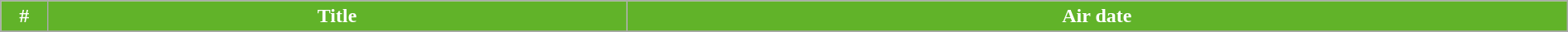<table class="wikitable plainrowheaders" style="width:100%; margin:left; background:#FFFFF;">
<tr>
<th style="background:#61b329; color:#fff;" width="3%">#</th>
<th style="background:#61b329; color:#fff;">Title</th>
<th style="background:#61b329; color:#fff;">Air date</th>
</tr>
<tr>
</tr>
</table>
